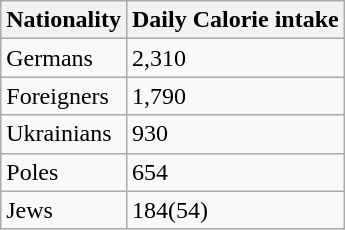<table class="wikitable">
<tr>
<th>Nationality</th>
<th>Daily Calorie intake</th>
</tr>
<tr>
<td>Germans</td>
<td>2,310</td>
</tr>
<tr>
<td>Foreigners</td>
<td>1,790</td>
</tr>
<tr>
<td>Ukrainians</td>
<td>930</td>
</tr>
<tr>
<td>Poles</td>
<td>654</td>
</tr>
<tr>
<td>Jews</td>
<td>184(54)</td>
</tr>
</table>
